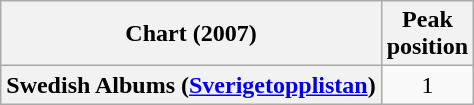<table class="wikitable plainrowheaders"  style="text-align:center">
<tr>
<th>Chart (2007)</th>
<th>Peak<br>position</th>
</tr>
<tr>
<th scope="row">Swedish Albums (<a href='#'>Sverigetopplistan</a>)</th>
<td align="center">1</td>
</tr>
</table>
